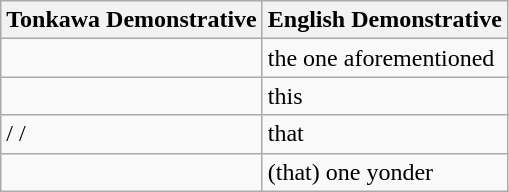<table class="wikitable" style="text-‐align:center">
<tr ‐>
<th>Tonkawa Demonstrative</th>
<th>English Demonstrative</th>
</tr>
<tr ‐>
<td></td>
<td>the one aforementioned</td>
</tr>
<tr ‐>
<td></td>
<td>this</td>
</tr>
<tr ‐>
<td>/ / </td>
<td>that</td>
</tr>
<tr ‐>
<td></td>
<td>(that) one yonder</td>
</tr>
</table>
